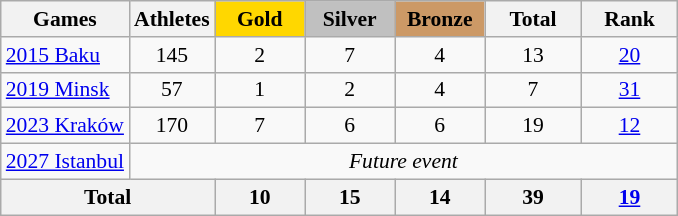<table class="wikitable" style="text-align:center; font-size:90%;">
<tr>
<th>Games</th>
<th>Athletes</th>
<td style="background:gold; width:3.7em; font-weight:bold;">Gold</td>
<td style="background:silver; width:3.7em; font-weight:bold;">Silver</td>
<td style="background:#cc9966; width:3.7em; font-weight:bold;">Bronze</td>
<th style="width:4em; font-weight:bold;">Total</th>
<th style="width:4em; font-weight:bold;">Rank</th>
</tr>
<tr>
<td align=left> <a href='#'>2015 Baku</a></td>
<td>145</td>
<td>2</td>
<td>7</td>
<td>4</td>
<td>13</td>
<td><a href='#'>20</a></td>
</tr>
<tr>
<td align=left> <a href='#'>2019 Minsk</a></td>
<td>57</td>
<td>1</td>
<td>2</td>
<td>4</td>
<td>7</td>
<td><a href='#'>31</a></td>
</tr>
<tr>
<td align=left> <a href='#'>2023 Kraków</a></td>
<td>170</td>
<td>7</td>
<td>6</td>
<td>6</td>
<td>19</td>
<td><a href='#'>12</a></td>
</tr>
<tr>
<td align=left> <a href='#'>2027 Istanbul</a></td>
<td colspan=6><em>Future event</em></td>
</tr>
<tr>
<th colspan=2>Total</th>
<th>10</th>
<th>15</th>
<th>14</th>
<th>39</th>
<th><a href='#'>19</a></th>
</tr>
</table>
